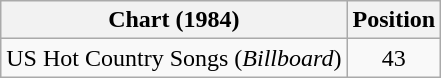<table class="wikitable">
<tr>
<th>Chart (1984)</th>
<th>Position</th>
</tr>
<tr>
<td>US Hot Country Songs (<em>Billboard</em>)</td>
<td align="center">43</td>
</tr>
</table>
